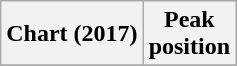<table class="wikitable plainrowheaders" style="text-align:center">
<tr>
<th scope="col">Chart (2017)</th>
<th scope="col">Peak<br>position</th>
</tr>
<tr>
</tr>
</table>
